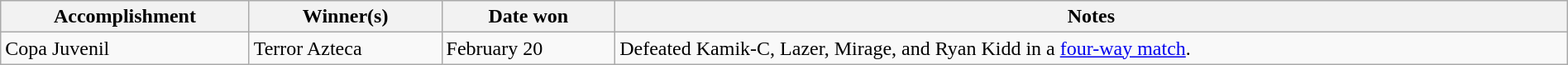<table class="wikitable" style="width:100%;">
<tr>
<th>Accomplishment</th>
<th>Winner(s)</th>
<th>Date won</th>
<th>Notes</th>
</tr>
<tr>
<td>Copa Juvenil</td>
<td>Terror Azteca</td>
<td>February 20</td>
<td>Defeated Kamik-C, Lazer, Mirage, and Ryan Kidd in a <a href='#'>four-way match</a>.</td>
</tr>
</table>
